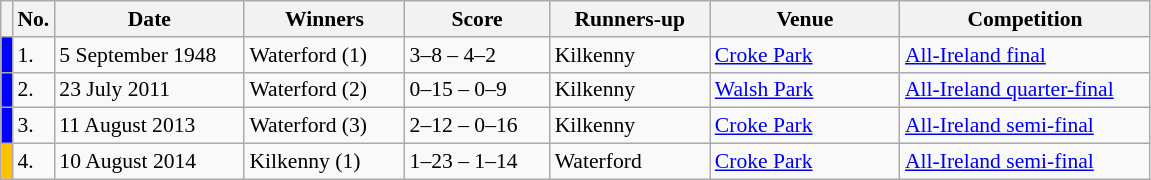<table class="wikitable" style="font-size:90%">
<tr>
<th width=1></th>
<th width=5>No.</th>
<th width=120>Date</th>
<th width=100>Winners</th>
<th width=90>Score</th>
<th width=100>Runners-up</th>
<th width=120>Venue</th>
<th width=160>Competition</th>
</tr>
<tr>
<td style="background-color:#0000FF"></td>
<td>1.</td>
<td>5 September 1948</td>
<td>Waterford (1)</td>
<td>3–8 – 4–2</td>
<td>Kilkenny</td>
<td><a href='#'>Croke Park</a></td>
<td><a href='#'>All-Ireland final</a></td>
</tr>
<tr>
<td style="background-color:#0000FF"></td>
<td>2.</td>
<td>23 July 2011</td>
<td>Waterford (2)</td>
<td>0–15 – 0–9</td>
<td>Kilkenny</td>
<td><a href='#'>Walsh Park</a></td>
<td><a href='#'>All-Ireland quarter-final</a></td>
</tr>
<tr>
<td style="background-color:#0000FF"></td>
<td>3.</td>
<td>11 August 2013</td>
<td>Waterford (3)</td>
<td>2–12 – 0–16</td>
<td>Kilkenny</td>
<td><a href='#'>Croke Park</a></td>
<td><a href='#'>All-Ireland semi-final</a></td>
</tr>
<tr>
<td style="background-color:#FFC000"></td>
<td>4.</td>
<td>10 August 2014</td>
<td>Kilkenny (1)</td>
<td>1–23 – 1–14</td>
<td>Waterford</td>
<td><a href='#'>Croke Park</a></td>
<td><a href='#'>All-Ireland semi-final</a></td>
</tr>
</table>
